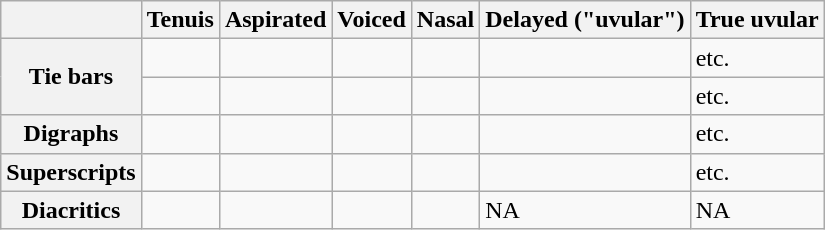<table class="wikitable">
<tr>
<th></th>
<th>Tenuis</th>
<th>Aspirated</th>
<th>Voiced</th>
<th>Nasal</th>
<th>Delayed ("uvular")</th>
<th>True uvular</th>
</tr>
<tr>
<th rowspan=2>Tie bars</th>
<td></td>
<td></td>
<td></td>
<td></td>
<td></td>
<td> etc.</td>
</tr>
<tr>
<td></td>
<td></td>
<td></td>
<td></td>
<td></td>
<td> etc.</td>
</tr>
<tr>
<th>Digraphs</th>
<td></td>
<td></td>
<td></td>
<td></td>
<td></td>
<td> etc.</td>
</tr>
<tr>
<th>Superscripts</th>
<td></td>
<td></td>
<td></td>
<td></td>
<td></td>
<td> etc.</td>
</tr>
<tr>
<th>Diacritics</th>
<td></td>
<td></td>
<td></td>
<td></td>
<td>NA</td>
<td>NA</td>
</tr>
</table>
